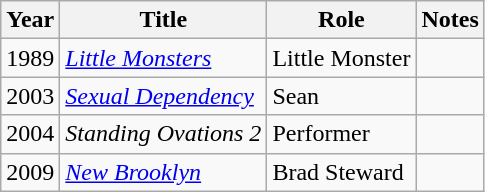<table class="wikitable sortable">
<tr>
<th>Year</th>
<th>Title</th>
<th>Role</th>
<th>Notes</th>
</tr>
<tr>
<td>1989</td>
<td><em><a href='#'>Little Monsters</a></em></td>
<td>Little Monster</td>
<td></td>
</tr>
<tr>
<td>2003</td>
<td><a href='#'><em>Sexual Dependency</em></a></td>
<td>Sean</td>
<td></td>
</tr>
<tr>
<td>2004</td>
<td><em>Standing Ovations 2</em></td>
<td>Performer</td>
<td></td>
</tr>
<tr>
<td>2009</td>
<td><em><a href='#'>New Brooklyn</a></em></td>
<td>Brad Steward</td>
<td></td>
</tr>
</table>
